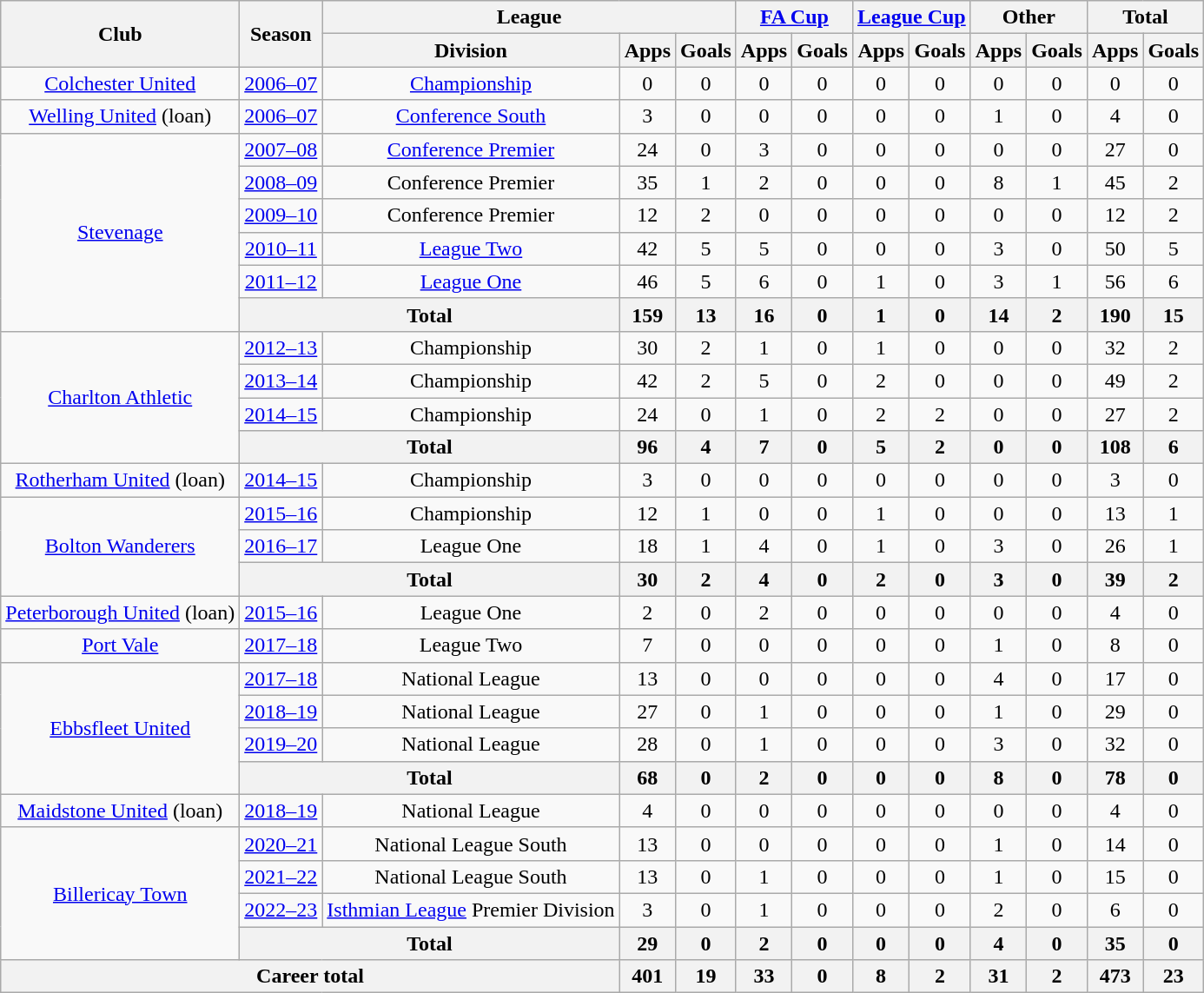<table class="wikitable" style="text-align: center">
<tr>
<th rowspan="2">Club</th>
<th rowspan="2">Season</th>
<th colspan="3">League</th>
<th colspan="2"><a href='#'>FA Cup</a></th>
<th colspan="2"><a href='#'>League Cup</a></th>
<th colspan="2">Other</th>
<th colspan="2">Total</th>
</tr>
<tr>
<th>Division</th>
<th>Apps</th>
<th>Goals</th>
<th>Apps</th>
<th>Goals</th>
<th>Apps</th>
<th>Goals</th>
<th>Apps</th>
<th>Goals</th>
<th>Apps</th>
<th>Goals</th>
</tr>
<tr>
<td><a href='#'>Colchester United</a></td>
<td><a href='#'>2006–07</a></td>
<td><a href='#'>Championship</a></td>
<td>0</td>
<td>0</td>
<td>0</td>
<td>0</td>
<td>0</td>
<td>0</td>
<td>0</td>
<td>0</td>
<td>0</td>
<td>0</td>
</tr>
<tr>
<td><a href='#'>Welling United</a> (loan)</td>
<td><a href='#'>2006–07</a></td>
<td><a href='#'>Conference South</a></td>
<td>3</td>
<td>0</td>
<td>0</td>
<td>0</td>
<td>0</td>
<td>0</td>
<td>1</td>
<td>0</td>
<td>4</td>
<td>0</td>
</tr>
<tr>
<td rowspan="6"><a href='#'>Stevenage</a></td>
<td><a href='#'>2007–08</a></td>
<td><a href='#'>Conference Premier</a></td>
<td>24</td>
<td>0</td>
<td>3</td>
<td>0</td>
<td>0</td>
<td>0</td>
<td>0</td>
<td>0</td>
<td>27</td>
<td>0</td>
</tr>
<tr>
<td><a href='#'>2008–09</a></td>
<td>Conference Premier</td>
<td>35</td>
<td>1</td>
<td>2</td>
<td>0</td>
<td>0</td>
<td>0</td>
<td>8</td>
<td>1</td>
<td>45</td>
<td>2</td>
</tr>
<tr>
<td><a href='#'>2009–10</a></td>
<td>Conference Premier</td>
<td>12</td>
<td>2</td>
<td>0</td>
<td>0</td>
<td>0</td>
<td>0</td>
<td>0</td>
<td>0</td>
<td>12</td>
<td>2</td>
</tr>
<tr>
<td><a href='#'>2010–11</a></td>
<td><a href='#'>League Two</a></td>
<td>42</td>
<td>5</td>
<td>5</td>
<td>0</td>
<td>0</td>
<td>0</td>
<td>3</td>
<td>0</td>
<td>50</td>
<td>5</td>
</tr>
<tr>
<td><a href='#'>2011–12</a></td>
<td><a href='#'>League One</a></td>
<td>46</td>
<td>5</td>
<td>6</td>
<td>0</td>
<td>1</td>
<td>0</td>
<td>3</td>
<td>1</td>
<td>56</td>
<td>6</td>
</tr>
<tr>
<th colspan="2">Total</th>
<th>159</th>
<th>13</th>
<th>16</th>
<th>0</th>
<th>1</th>
<th>0</th>
<th>14</th>
<th>2</th>
<th>190</th>
<th>15</th>
</tr>
<tr>
<td rowspan="4"><a href='#'>Charlton Athletic</a></td>
<td><a href='#'>2012–13</a></td>
<td>Championship</td>
<td>30</td>
<td>2</td>
<td>1</td>
<td>0</td>
<td>1</td>
<td>0</td>
<td>0</td>
<td>0</td>
<td>32</td>
<td>2</td>
</tr>
<tr>
<td><a href='#'>2013–14</a></td>
<td>Championship</td>
<td>42</td>
<td>2</td>
<td>5</td>
<td>0</td>
<td>2</td>
<td>0</td>
<td>0</td>
<td>0</td>
<td>49</td>
<td>2</td>
</tr>
<tr>
<td><a href='#'>2014–15</a></td>
<td>Championship</td>
<td>24</td>
<td>0</td>
<td>1</td>
<td>0</td>
<td>2</td>
<td>2</td>
<td>0</td>
<td>0</td>
<td>27</td>
<td>2</td>
</tr>
<tr>
<th colspan="2">Total</th>
<th>96</th>
<th>4</th>
<th>7</th>
<th>0</th>
<th>5</th>
<th>2</th>
<th>0</th>
<th>0</th>
<th>108</th>
<th>6</th>
</tr>
<tr>
<td><a href='#'>Rotherham United</a> (loan)</td>
<td><a href='#'>2014–15</a></td>
<td>Championship</td>
<td>3</td>
<td>0</td>
<td>0</td>
<td>0</td>
<td>0</td>
<td>0</td>
<td>0</td>
<td>0</td>
<td>3</td>
<td>0</td>
</tr>
<tr>
<td rowspan="3"><a href='#'>Bolton Wanderers</a></td>
<td><a href='#'>2015–16</a></td>
<td>Championship</td>
<td>12</td>
<td>1</td>
<td>0</td>
<td>0</td>
<td>1</td>
<td>0</td>
<td>0</td>
<td>0</td>
<td>13</td>
<td>1</td>
</tr>
<tr>
<td><a href='#'>2016–17</a></td>
<td>League One</td>
<td>18</td>
<td>1</td>
<td>4</td>
<td>0</td>
<td>1</td>
<td>0</td>
<td>3</td>
<td>0</td>
<td>26</td>
<td>1</td>
</tr>
<tr>
<th colspan="2">Total</th>
<th>30</th>
<th>2</th>
<th>4</th>
<th>0</th>
<th>2</th>
<th>0</th>
<th>3</th>
<th>0</th>
<th>39</th>
<th>2</th>
</tr>
<tr>
<td><a href='#'>Peterborough United</a> (loan)</td>
<td><a href='#'>2015–16</a></td>
<td>League One</td>
<td>2</td>
<td>0</td>
<td>2</td>
<td>0</td>
<td>0</td>
<td>0</td>
<td>0</td>
<td>0</td>
<td>4</td>
<td>0</td>
</tr>
<tr>
<td><a href='#'>Port Vale</a></td>
<td><a href='#'>2017–18</a></td>
<td>League Two</td>
<td>7</td>
<td>0</td>
<td>0</td>
<td>0</td>
<td>0</td>
<td>0</td>
<td>1</td>
<td>0</td>
<td>8</td>
<td>0</td>
</tr>
<tr>
<td rowspan="4"><a href='#'>Ebbsfleet United</a></td>
<td><a href='#'>2017–18</a></td>
<td>National League</td>
<td>13</td>
<td>0</td>
<td>0</td>
<td>0</td>
<td>0</td>
<td>0</td>
<td>4</td>
<td>0</td>
<td>17</td>
<td>0</td>
</tr>
<tr>
<td><a href='#'>2018–19</a></td>
<td>National League</td>
<td>27</td>
<td>0</td>
<td>1</td>
<td>0</td>
<td>0</td>
<td>0</td>
<td>1</td>
<td>0</td>
<td>29</td>
<td>0</td>
</tr>
<tr>
<td><a href='#'>2019–20</a></td>
<td>National League</td>
<td>28</td>
<td>0</td>
<td>1</td>
<td>0</td>
<td>0</td>
<td>0</td>
<td>3</td>
<td>0</td>
<td>32</td>
<td>0</td>
</tr>
<tr>
<th colspan="2">Total</th>
<th>68</th>
<th>0</th>
<th>2</th>
<th>0</th>
<th>0</th>
<th>0</th>
<th>8</th>
<th>0</th>
<th>78</th>
<th>0</th>
</tr>
<tr>
<td><a href='#'>Maidstone United</a> (loan)</td>
<td><a href='#'>2018–19</a></td>
<td>National League</td>
<td>4</td>
<td>0</td>
<td>0</td>
<td>0</td>
<td>0</td>
<td>0</td>
<td>0</td>
<td>0</td>
<td>4</td>
<td>0</td>
</tr>
<tr>
<td rowspan="4"><a href='#'>Billericay Town</a></td>
<td><a href='#'>2020–21</a></td>
<td>National League South</td>
<td>13</td>
<td>0</td>
<td>0</td>
<td>0</td>
<td>0</td>
<td>0</td>
<td>1</td>
<td>0</td>
<td>14</td>
<td>0</td>
</tr>
<tr>
<td><a href='#'>2021–22</a></td>
<td>National League South</td>
<td>13</td>
<td>0</td>
<td>1</td>
<td>0</td>
<td>0</td>
<td>0</td>
<td>1</td>
<td>0</td>
<td>15</td>
<td>0</td>
</tr>
<tr>
<td><a href='#'>2022–23</a></td>
<td><a href='#'>Isthmian League</a> Premier Division</td>
<td>3</td>
<td>0</td>
<td>1</td>
<td>0</td>
<td>0</td>
<td>0</td>
<td>2</td>
<td>0</td>
<td>6</td>
<td>0</td>
</tr>
<tr>
<th colspan="2">Total</th>
<th>29</th>
<th>0</th>
<th>2</th>
<th>0</th>
<th>0</th>
<th>0</th>
<th>4</th>
<th>0</th>
<th>35</th>
<th>0</th>
</tr>
<tr>
<th colspan="3">Career total</th>
<th>401</th>
<th>19</th>
<th>33</th>
<th>0</th>
<th>8</th>
<th>2</th>
<th>31</th>
<th>2</th>
<th>473</th>
<th>23</th>
</tr>
</table>
